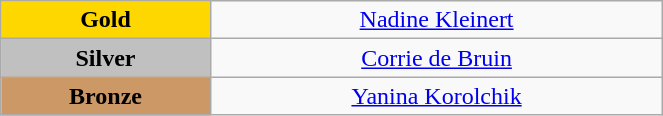<table class="wikitable" style="text-align:center; " width="35%">
<tr>
<td bgcolor="gold"><strong>Gold</strong></td>
<td><a href='#'>Nadine Kleinert</a><br>  <small><em></em></small></td>
</tr>
<tr>
<td bgcolor="silver"><strong>Silver</strong></td>
<td><a href='#'>Corrie de Bruin</a><br>  <small><em></em></small></td>
</tr>
<tr>
<td bgcolor="CC9966"><strong>Bronze</strong></td>
<td><a href='#'>Yanina Korolchik</a><br>  <small><em></em></small></td>
</tr>
</table>
